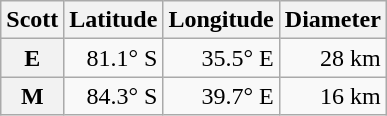<table class="wikitable" style="text-align: right;">
<tr>
<th scope="col">Scott</th>
<th scope="col">Latitude</th>
<th scope="col">Longitude</th>
<th scope="col">Diameter</th>
</tr>
<tr>
<th scope="row">E</th>
<td>81.1° S</td>
<td>35.5° E</td>
<td>28 km</td>
</tr>
<tr>
<th scope="row">M</th>
<td>84.3° S</td>
<td>39.7° E</td>
<td>16 km</td>
</tr>
</table>
